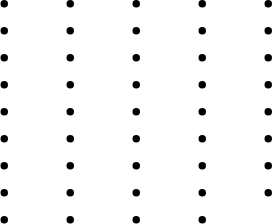<table>
<tr style="vertical-align:top">
<td><br><ul><li></li><li></li><li></li><li></li><li></li><li></li><li></li><li></li><li></li></ul></td>
<td><br><ul><li></li><li></li><li></li><li></li><li></li><li></li><li></li><li></li><li></li></ul></td>
<td><br><ul><li></li><li></li><li></li><li></li><li></li><li></li><li></li><li></li><li></li></ul></td>
<td><br><ul><li></li><li></li><li></li><li></li><li></li><li></li><li></li><li></li><li></li></ul></td>
<td><br><ul><li></li><li></li><li></li><li></li><li></li><li></li><li></li><li></li></ul></td>
</tr>
</table>
